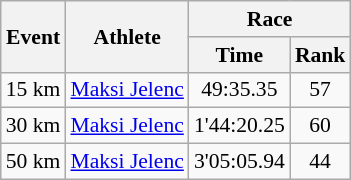<table class="wikitable" border="1" style="font-size:90%">
<tr>
<th rowspan=2>Event</th>
<th rowspan=2>Athlete</th>
<th colspan=2>Race</th>
</tr>
<tr>
<th>Time</th>
<th>Rank</th>
</tr>
<tr>
<td>15 km</td>
<td><a href='#'>Maksi Jelenc</a></td>
<td align=center>49:35.35</td>
<td align=center>57</td>
</tr>
<tr>
<td>30 km</td>
<td><a href='#'>Maksi Jelenc</a></td>
<td align=center>1'44:20.25</td>
<td align=center>60</td>
</tr>
<tr>
<td>50 km</td>
<td><a href='#'>Maksi Jelenc</a></td>
<td align=center>3'05:05.94</td>
<td align=center>44</td>
</tr>
</table>
